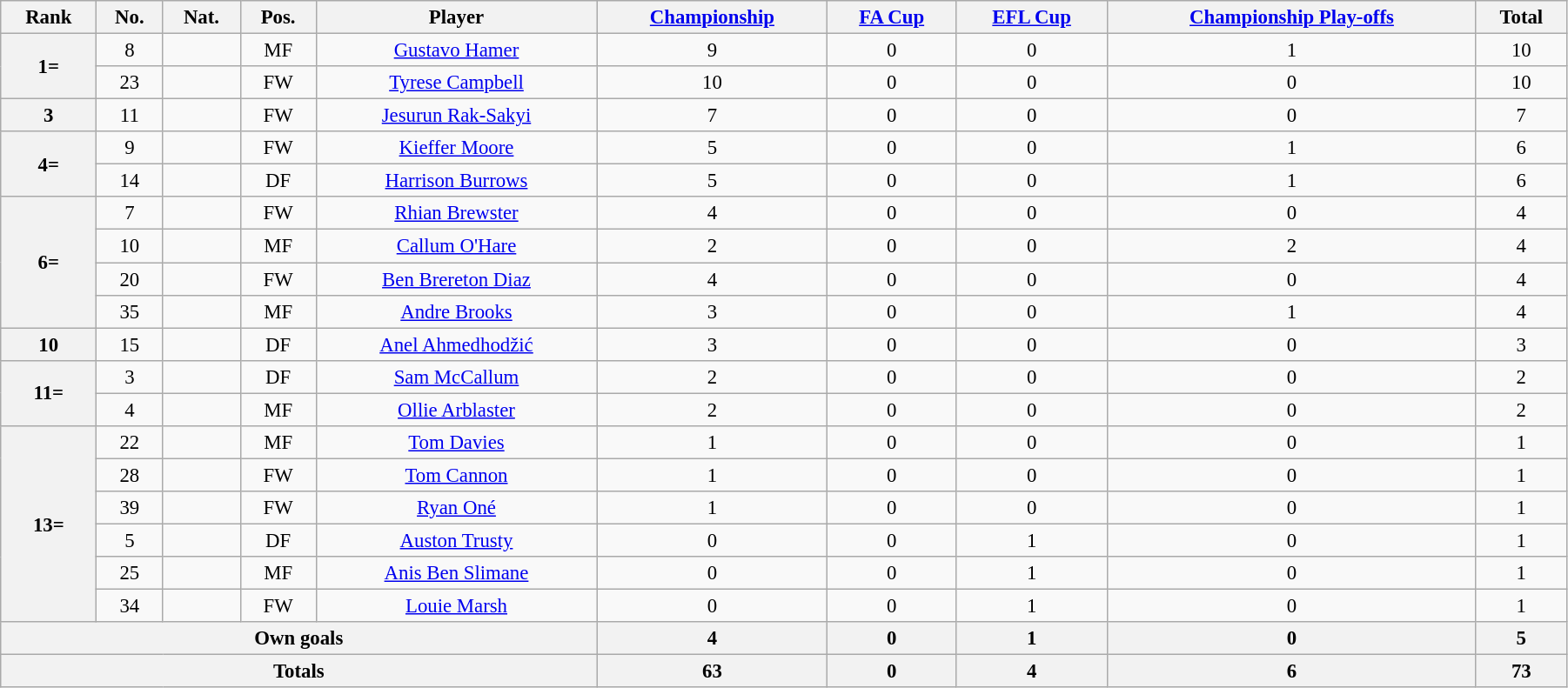<table class="wikitable" style="text-align:center; font-size:95%; width:95%;">
<tr>
<th>Rank</th>
<th>No.</th>
<th>Nat.</th>
<th>Pos.</th>
<th>Player</th>
<th><a href='#'>Championship</a></th>
<th><a href='#'>FA Cup</a></th>
<th><a href='#'>EFL Cup</a></th>
<th><a href='#'>Championship Play-offs</a></th>
<th>Total</th>
</tr>
<tr>
<th rowspan=2>1=</th>
<td>8</td>
<td></td>
<td>MF</td>
<td><a href='#'>Gustavo Hamer</a></td>
<td>9</td>
<td>0</td>
<td>0</td>
<td>1</td>
<td>10</td>
</tr>
<tr>
<td>23</td>
<td></td>
<td>FW</td>
<td><a href='#'>Tyrese Campbell</a></td>
<td>10</td>
<td>0</td>
<td>0</td>
<td>0</td>
<td>10</td>
</tr>
<tr>
<th rowspan=1>3</th>
<td>11</td>
<td></td>
<td>FW</td>
<td><a href='#'>Jesurun Rak-Sakyi</a></td>
<td>7</td>
<td>0</td>
<td>0</td>
<td>0</td>
<td>7</td>
</tr>
<tr>
<th rowspan=2>4=</th>
<td>9</td>
<td></td>
<td>FW</td>
<td><a href='#'>Kieffer Moore</a></td>
<td>5</td>
<td>0</td>
<td>0</td>
<td>1</td>
<td>6</td>
</tr>
<tr>
<td>14</td>
<td></td>
<td>DF</td>
<td><a href='#'>Harrison Burrows</a></td>
<td>5</td>
<td>0</td>
<td>0</td>
<td>1</td>
<td>6</td>
</tr>
<tr>
<th rowspan=4>6=</th>
<td>7</td>
<td></td>
<td>FW</td>
<td><a href='#'>Rhian Brewster</a></td>
<td>4</td>
<td>0</td>
<td>0</td>
<td>0</td>
<td>4</td>
</tr>
<tr>
<td>10</td>
<td></td>
<td>MF</td>
<td><a href='#'>Callum O'Hare</a></td>
<td>2</td>
<td>0</td>
<td>0</td>
<td>2</td>
<td>4</td>
</tr>
<tr>
<td>20</td>
<td></td>
<td>FW</td>
<td><a href='#'>Ben Brereton Diaz</a></td>
<td>4</td>
<td>0</td>
<td>0</td>
<td>0</td>
<td>4</td>
</tr>
<tr>
<td>35</td>
<td></td>
<td>MF</td>
<td><a href='#'>Andre Brooks</a></td>
<td>3</td>
<td>0</td>
<td>0</td>
<td>1</td>
<td>4</td>
</tr>
<tr>
<th rowspan=1>10</th>
<td>15</td>
<td></td>
<td>DF</td>
<td><a href='#'>Anel Ahmedhodžić</a></td>
<td>3</td>
<td>0</td>
<td>0</td>
<td>0</td>
<td>3</td>
</tr>
<tr>
<th rowspan=2>11=</th>
<td>3</td>
<td></td>
<td>DF</td>
<td><a href='#'>Sam McCallum</a></td>
<td>2</td>
<td>0</td>
<td>0</td>
<td>0</td>
<td>2</td>
</tr>
<tr>
<td>4</td>
<td></td>
<td>MF</td>
<td><a href='#'>Ollie Arblaster</a></td>
<td>2</td>
<td>0</td>
<td>0</td>
<td>0</td>
<td>2</td>
</tr>
<tr>
<th rowspan=6>13=</th>
<td>22</td>
<td></td>
<td>MF</td>
<td><a href='#'>Tom Davies</a></td>
<td>1</td>
<td>0</td>
<td>0</td>
<td>0</td>
<td>1</td>
</tr>
<tr>
<td>28</td>
<td></td>
<td>FW</td>
<td><a href='#'>Tom Cannon</a></td>
<td>1</td>
<td>0</td>
<td>0</td>
<td>0</td>
<td>1</td>
</tr>
<tr>
<td>39</td>
<td></td>
<td>FW</td>
<td><a href='#'>Ryan Oné</a></td>
<td>1</td>
<td>0</td>
<td>0</td>
<td>0</td>
<td>1</td>
</tr>
<tr>
<td>5</td>
<td></td>
<td>DF</td>
<td><a href='#'>Auston Trusty</a></td>
<td>0</td>
<td>0</td>
<td>1</td>
<td>0</td>
<td>1</td>
</tr>
<tr>
<td>25</td>
<td></td>
<td>MF</td>
<td><a href='#'>Anis Ben Slimane</a></td>
<td>0</td>
<td>0</td>
<td>1</td>
<td>0</td>
<td>1</td>
</tr>
<tr>
<td>34</td>
<td></td>
<td>FW</td>
<td><a href='#'>Louie Marsh</a></td>
<td>0</td>
<td>0</td>
<td>1</td>
<td>0</td>
<td>1</td>
</tr>
<tr>
<th colspan=5>Own goals</th>
<th>4</th>
<th>0</th>
<th>1</th>
<th>0</th>
<th>5</th>
</tr>
<tr>
<th colspan=5>Totals</th>
<th>63</th>
<th>0</th>
<th>4</th>
<th>6</th>
<th>73</th>
</tr>
</table>
